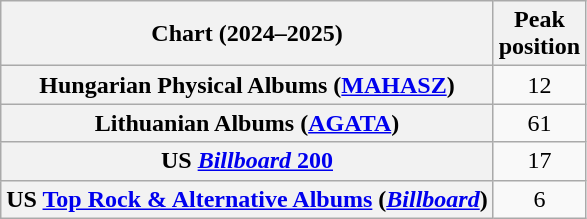<table class="wikitable sortable plainrowheaders" style="text-align:center">
<tr>
<th scope="col">Chart (2024–2025)</th>
<th scope="col">Peak<br>position</th>
</tr>
<tr>
<th scope="row">Hungarian Physical Albums (<a href='#'>MAHASZ</a>)</th>
<td>12</td>
</tr>
<tr>
<th scope="row">Lithuanian Albums (<a href='#'>AGATA</a>)</th>
<td>61</td>
</tr>
<tr>
<th scope="row">US <a href='#'><em>Billboard</em> 200</a></th>
<td>17</td>
</tr>
<tr>
<th scope="row">US <a href='#'>Top Rock & Alternative Albums</a> (<em><a href='#'>Billboard</a></em>)</th>
<td>6</td>
</tr>
</table>
